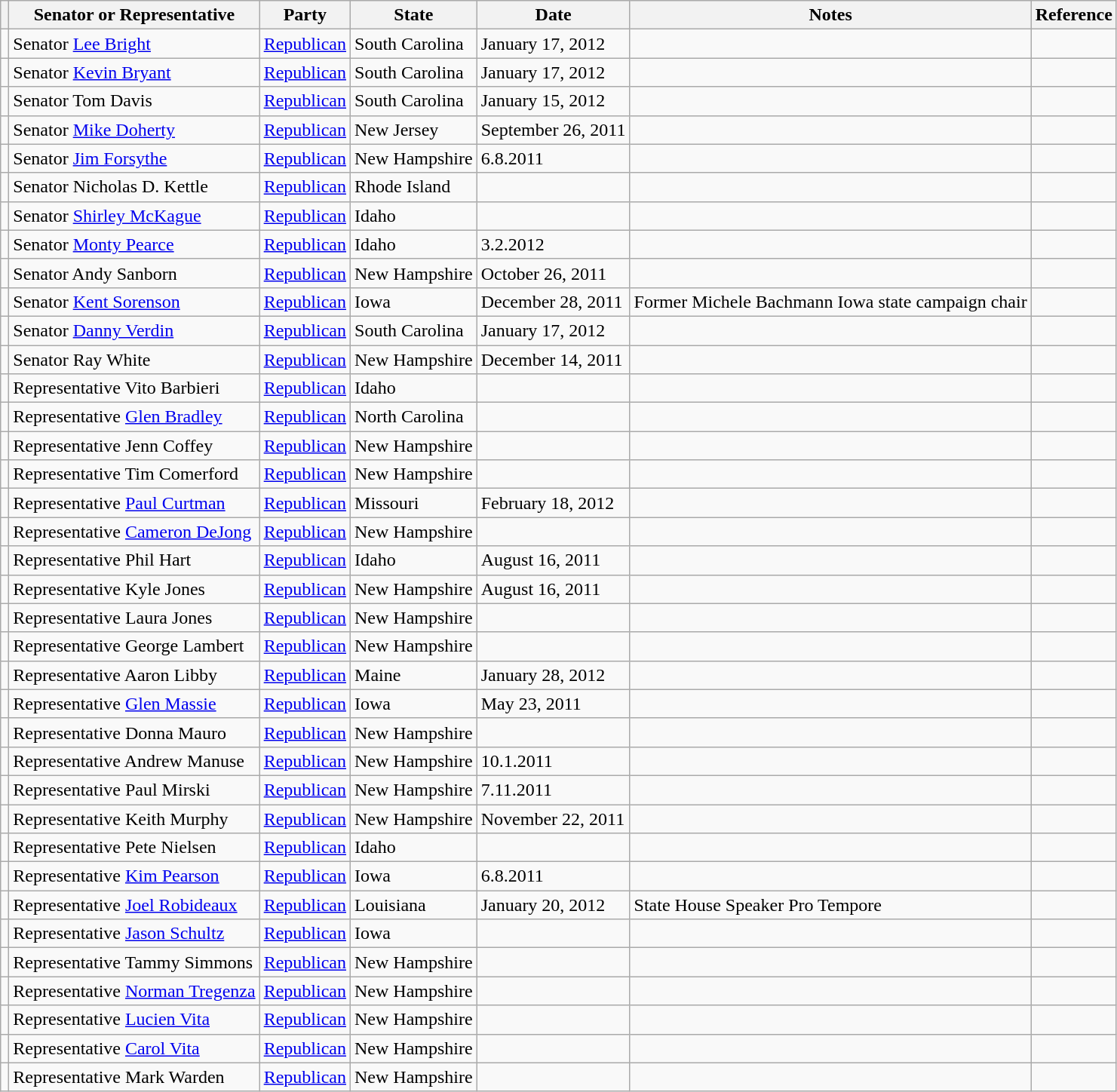<table class="wikitable sortable">
<tr valign=bottom>
<th class="unsortable"></th>
<th>Senator or Representative</th>
<th>Party</th>
<th>State</th>
<th data-sort-type="date">Date</th>
<th>Notes</th>
<th class="unsortable">Reference</th>
</tr>
<tr>
<td></td>
<td nowrap>Senator <a href='#'>Lee Bright</a></td>
<td><a href='#'>Republican</a></td>
<td>South Carolina</td>
<td>January 17, 2012</td>
<td></td>
<td></td>
</tr>
<tr>
<td></td>
<td nowrap>Senator <a href='#'>Kevin Bryant</a></td>
<td><a href='#'>Republican</a></td>
<td>South Carolina</td>
<td>January 17, 2012</td>
<td></td>
<td></td>
</tr>
<tr>
<td></td>
<td nowrap>Senator Tom Davis</td>
<td><a href='#'>Republican</a></td>
<td>South Carolina</td>
<td>January 15, 2012</td>
<td></td>
<td></td>
</tr>
<tr>
<td></td>
<td nowrap>Senator <a href='#'>Mike Doherty</a></td>
<td><a href='#'>Republican</a></td>
<td>New Jersey</td>
<td>September 26, 2011</td>
<td></td>
<td></td>
</tr>
<tr>
<td></td>
<td nowrap>Senator <a href='#'>Jim Forsythe</a></td>
<td><a href='#'>Republican</a></td>
<td>New Hampshire</td>
<td>6.8.2011</td>
<td></td>
<td></td>
</tr>
<tr>
<td></td>
<td nowrap>Senator Nicholas D. Kettle</td>
<td><a href='#'>Republican</a></td>
<td>Rhode Island</td>
<td></td>
<td></td>
<td></td>
</tr>
<tr>
<td></td>
<td nowrap>Senator <a href='#'>Shirley McKague</a></td>
<td><a href='#'>Republican</a></td>
<td>Idaho</td>
<td></td>
<td></td>
<td></td>
</tr>
<tr>
<td></td>
<td nowrap>Senator <a href='#'>Monty Pearce</a></td>
<td><a href='#'>Republican</a></td>
<td>Idaho</td>
<td>3.2.2012</td>
<td></td>
<td></td>
</tr>
<tr>
<td></td>
<td nowrap>Senator Andy Sanborn</td>
<td><a href='#'>Republican</a></td>
<td>New Hampshire</td>
<td>October 26, 2011</td>
<td></td>
<td></td>
</tr>
<tr>
<td></td>
<td nowrap>Senator <a href='#'>Kent Sorenson</a></td>
<td><a href='#'>Republican</a></td>
<td>Iowa</td>
<td>December 28, 2011</td>
<td>Former Michele Bachmann Iowa state campaign chair</td>
<td></td>
</tr>
<tr>
<td></td>
<td nowrap>Senator <a href='#'>Danny Verdin</a></td>
<td><a href='#'>Republican</a></td>
<td>South Carolina</td>
<td>January 17, 2012</td>
<td></td>
<td></td>
</tr>
<tr>
<td></td>
<td nowrap>Senator Ray White</td>
<td><a href='#'>Republican</a></td>
<td>New Hampshire</td>
<td>December 14, 2011</td>
<td></td>
<td></td>
</tr>
<tr>
<td></td>
<td nowrap>Representative Vito Barbieri</td>
<td><a href='#'>Republican</a></td>
<td>Idaho</td>
<td></td>
<td></td>
<td></td>
</tr>
<tr>
<td></td>
<td nowrap>Representative <a href='#'>Glen Bradley</a></td>
<td><a href='#'>Republican</a></td>
<td>North Carolina</td>
<td></td>
<td></td>
<td></td>
</tr>
<tr>
<td></td>
<td nowrap>Representative Jenn Coffey</td>
<td><a href='#'>Republican</a></td>
<td>New Hampshire</td>
<td></td>
<td></td>
<td></td>
</tr>
<tr>
<td></td>
<td nowrap>Representative Tim Comerford</td>
<td><a href='#'>Republican</a></td>
<td>New Hampshire</td>
<td></td>
<td></td>
<td></td>
</tr>
<tr>
<td></td>
<td nowrap>Representative <a href='#'>Paul Curtman</a></td>
<td><a href='#'>Republican</a></td>
<td>Missouri</td>
<td>February 18, 2012</td>
<td></td>
<td></td>
</tr>
<tr>
<td></td>
<td nowrap>Representative <a href='#'>Cameron DeJong</a></td>
<td><a href='#'>Republican</a></td>
<td>New Hampshire</td>
<td></td>
<td></td>
<td></td>
</tr>
<tr>
<td></td>
<td nowrap>Representative Phil Hart</td>
<td><a href='#'>Republican</a></td>
<td>Idaho</td>
<td>August 16, 2011</td>
<td></td>
<td></td>
</tr>
<tr>
<td></td>
<td nowrap>Representative Kyle Jones</td>
<td><a href='#'>Republican</a></td>
<td>New Hampshire</td>
<td>August 16, 2011</td>
<td></td>
<td></td>
</tr>
<tr>
<td></td>
<td nowrap>Representative Laura Jones</td>
<td><a href='#'>Republican</a></td>
<td>New Hampshire</td>
<td></td>
<td></td>
<td></td>
</tr>
<tr>
<td></td>
<td nowrap>Representative George Lambert</td>
<td><a href='#'>Republican</a></td>
<td>New Hampshire</td>
<td></td>
<td></td>
<td></td>
</tr>
<tr>
<td></td>
<td nowrap>Representative Aaron Libby</td>
<td><a href='#'>Republican</a></td>
<td>Maine</td>
<td>January 28, 2012</td>
<td></td>
<td></td>
</tr>
<tr>
<td></td>
<td nowrap>Representative <a href='#'>Glen Massie</a></td>
<td><a href='#'>Republican</a></td>
<td>Iowa</td>
<td>May 23, 2011</td>
<td></td>
<td></td>
</tr>
<tr>
<td></td>
<td nowrap>Representative Donna Mauro</td>
<td><a href='#'>Republican</a></td>
<td>New Hampshire</td>
<td></td>
<td></td>
<td></td>
</tr>
<tr>
<td></td>
<td nowrap>Representative Andrew Manuse</td>
<td><a href='#'>Republican</a></td>
<td>New Hampshire</td>
<td>10.1.2011</td>
<td></td>
<td></td>
</tr>
<tr>
<td></td>
<td nowrap>Representative Paul Mirski</td>
<td><a href='#'>Republican</a></td>
<td>New Hampshire</td>
<td>7.11.2011</td>
<td></td>
<td></td>
</tr>
<tr>
<td></td>
<td nowrap>Representative Keith Murphy</td>
<td><a href='#'>Republican</a></td>
<td>New Hampshire</td>
<td>November 22, 2011</td>
<td></td>
<td></td>
</tr>
<tr>
<td></td>
<td nowrap>Representative Pete Nielsen</td>
<td><a href='#'>Republican</a></td>
<td>Idaho</td>
<td></td>
<td></td>
<td></td>
</tr>
<tr>
<td></td>
<td nowrap>Representative <a href='#'>Kim Pearson</a></td>
<td><a href='#'>Republican</a></td>
<td>Iowa</td>
<td>6.8.2011</td>
<td></td>
<td></td>
</tr>
<tr>
<td></td>
<td nowrap>Representative <a href='#'>Joel Robideaux</a></td>
<td><a href='#'>Republican</a></td>
<td>Louisiana</td>
<td>January 20, 2012</td>
<td>State House Speaker Pro Tempore</td>
<td></td>
</tr>
<tr>
<td></td>
<td nowrap>Representative <a href='#'>Jason Schultz</a></td>
<td><a href='#'>Republican</a></td>
<td>Iowa</td>
<td></td>
<td></td>
<td></td>
</tr>
<tr>
<td></td>
<td nowrap>Representative Tammy Simmons</td>
<td><a href='#'>Republican</a></td>
<td>New Hampshire</td>
<td></td>
<td></td>
<td></td>
</tr>
<tr>
<td></td>
<td nowrap>Representative <a href='#'>Norman Tregenza</a></td>
<td><a href='#'>Republican</a></td>
<td>New Hampshire</td>
<td></td>
<td></td>
<td></td>
</tr>
<tr>
<td></td>
<td nowrap>Representative <a href='#'>Lucien Vita</a></td>
<td><a href='#'>Republican</a></td>
<td>New Hampshire</td>
<td></td>
<td></td>
<td></td>
</tr>
<tr>
<td></td>
<td nowrap>Representative <a href='#'>Carol Vita</a></td>
<td><a href='#'>Republican</a></td>
<td>New Hampshire</td>
<td></td>
<td></td>
<td></td>
</tr>
<tr>
<td></td>
<td nowrap>Representative Mark Warden</td>
<td><a href='#'>Republican</a></td>
<td>New Hampshire</td>
<td></td>
<td></td>
<td></td>
</tr>
</table>
